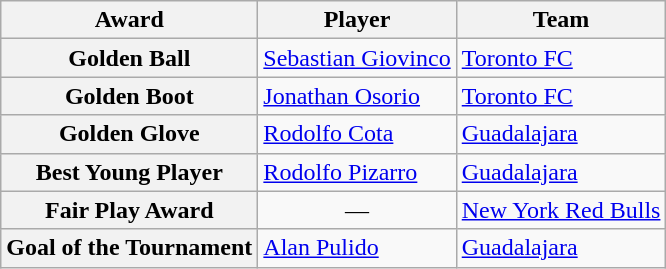<table class="wikitable">
<tr>
<th>Award</th>
<th>Player</th>
<th>Team</th>
</tr>
<tr>
<th>Golden Ball</th>
<td> <a href='#'>Sebastian Giovinco</a></td>
<td> <a href='#'>Toronto FC</a></td>
</tr>
<tr>
<th>Golden Boot</th>
<td> <a href='#'>Jonathan Osorio</a></td>
<td> <a href='#'>Toronto FC</a></td>
</tr>
<tr>
<th>Golden Glove</th>
<td> <a href='#'>Rodolfo Cota</a></td>
<td> <a href='#'>Guadalajara</a></td>
</tr>
<tr>
<th>Best Young Player</th>
<td> <a href='#'>Rodolfo Pizarro</a></td>
<td> <a href='#'>Guadalajara</a></td>
</tr>
<tr>
<th>Fair Play Award</th>
<td align=center>—</td>
<td> <a href='#'>New York Red Bulls</a></td>
</tr>
<tr>
<th>Goal of the Tournament</th>
<td> <a href='#'>Alan Pulido</a></td>
<td> <a href='#'>Guadalajara</a></td>
</tr>
</table>
